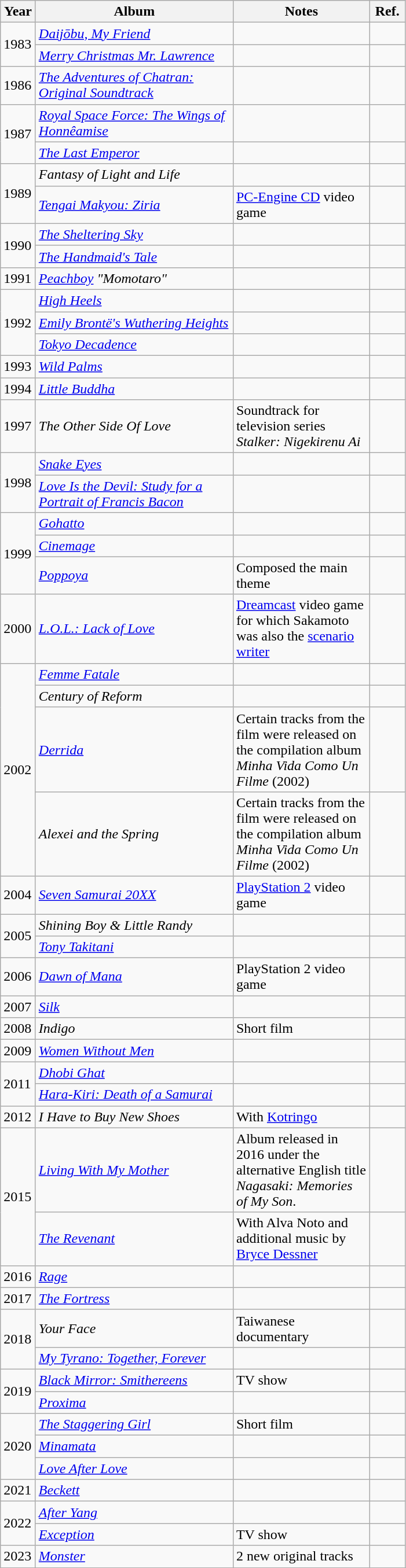<table class="wikitable">
<tr>
<th width="33">Year</th>
<th width="220">Album</th>
<th width="150">Notes</th>
<th width="33">Ref.</th>
</tr>
<tr>
<td rowspan=2>1983</td>
<td align="left"><em><a href='#'>Daijōbu, My Friend</a></em></td>
<td></td>
<td style="text-align:center;"></td>
</tr>
<tr>
<td align="left"><em><a href='#'>Merry Christmas Mr. Lawrence</a></em></td>
<td></td>
<td style="text-align:center;"></td>
</tr>
<tr>
<td>1986</td>
<td align="left"><em><a href='#'>The Adventures of Chatran: Original Soundtrack</a></em></td>
<td></td>
<td style="text-align:center;"></td>
</tr>
<tr>
<td rowspan=2>1987</td>
<td align="left"><em><a href='#'>Royal Space Force: The Wings of Honnêamise</a></em></td>
<td></td>
<td style="text-align:center;"></td>
</tr>
<tr>
<td align="left"><em><a href='#'>The Last Emperor</a></em></td>
<td></td>
<td style="text-align:center;"></td>
</tr>
<tr>
<td rowspan=2>1989</td>
<td align="left"><em>Fantasy of Light and Life</em></td>
<td></td>
<td style="text-align:center;"></td>
</tr>
<tr>
<td align="left"><em><a href='#'>Tengai Makyou: Ziria</a></em></td>
<td><a href='#'>PC-Engine CD</a> video game</td>
<td style="text-align:center;"></td>
</tr>
<tr>
<td rowspan=2>1990</td>
<td align="left"><em><a href='#'>The Sheltering Sky</a></em></td>
<td></td>
<td style="text-align:center;"></td>
</tr>
<tr>
<td align="left"><em><a href='#'>The Handmaid's Tale</a></em></td>
<td></td>
<td style="text-align:center;"></td>
</tr>
<tr>
<td>1991</td>
<td align="left"><em><a href='#'>Peachboy</a> "Momotaro"</em></td>
<td></td>
<td style="text-align:center;"></td>
</tr>
<tr>
<td rowspan=3>1992</td>
<td align="left"><em><a href='#'>High Heels</a></em></td>
<td></td>
<td style="text-align:center;"></td>
</tr>
<tr>
<td align="left"><em><a href='#'>Emily Brontë's Wuthering Heights</a></em></td>
<td></td>
<td style="text-align:center;"></td>
</tr>
<tr>
<td align="left"><em><a href='#'>Tokyo Decadence</a></em></td>
<td></td>
<td style="text-align:center;"></td>
</tr>
<tr>
<td>1993</td>
<td align="left"><em><a href='#'>Wild Palms</a></em></td>
<td></td>
<td style="text-align:center;"></td>
</tr>
<tr>
<td>1994</td>
<td align="left"><em><a href='#'>Little Buddha</a></em></td>
<td></td>
<td style="text-align:center;"></td>
</tr>
<tr>
<td>1997</td>
<td align="left"><em>The Other Side Of Love</em></td>
<td>Soundtrack for television series <em>Stalker: Nigekirenu Ai</em></td>
<td style="text-align:center;"></td>
</tr>
<tr>
<td rowspan=2>1998</td>
<td align="left"><em><a href='#'>Snake Eyes</a></em></td>
<td></td>
<td style="text-align:center;"></td>
</tr>
<tr>
<td align="left"><em><a href='#'>Love Is the Devil: Study for a Portrait of Francis Bacon</a></em></td>
<td></td>
<td style="text-align:center;"></td>
</tr>
<tr>
<td rowspan=3>1999</td>
<td align="left"><em><a href='#'>Gohatto</a></em></td>
<td></td>
<td style="text-align:center;"></td>
</tr>
<tr>
<td align="left"><em><a href='#'>Cinemage</a></em></td>
<td></td>
<td style="text-align:center;"></td>
</tr>
<tr>
<td align="left"><em><a href='#'>Poppoya</a></em></td>
<td>Composed the main theme</td>
<td style="text-align:center;"></td>
</tr>
<tr>
<td>2000</td>
<td align="left"><em><a href='#'>L.O.L.: Lack of Love</a></em></td>
<td><a href='#'>Dreamcast</a> video game for which Sakamoto was also the <a href='#'>scenario writer</a></td>
<td style="text-align:center;"></td>
</tr>
<tr>
<td rowspan=4>2002</td>
<td align="left"><em><a href='#'>Femme Fatale</a></em></td>
<td></td>
<td style="text-align:center;"></td>
</tr>
<tr>
<td align="left"><em>Century of Reform</em></td>
<td></td>
<td style="text-align:center;"></td>
</tr>
<tr>
<td align="left"><em><a href='#'>Derrida</a></em></td>
<td>Certain tracks from the film were released on the compilation album <em>Minha Vida Como Un Filme</em> (2002)</td>
<td style="text-align:center;"></td>
</tr>
<tr>
<td align="left"><em>Alexei and the Spring</em></td>
<td>Certain tracks from the film were released on the compilation album <em>Minha Vida Como Un Filme</em> (2002)</td>
<td style="text-align:center;"></td>
</tr>
<tr>
<td>2004</td>
<td align="left"><em><a href='#'>Seven Samurai 20XX</a></em></td>
<td><a href='#'>PlayStation 2</a> video game</td>
<td style="text-align:center;"></td>
</tr>
<tr>
<td rowspan=2>2005</td>
<td align="left"><em>Shining Boy & Little Randy</em></td>
<td></td>
<td style="text-align:center;"></td>
</tr>
<tr>
<td align="left"><em><a href='#'>Tony Takitani</a></em></td>
<td></td>
<td style="text-align:center;"></td>
</tr>
<tr>
<td>2006</td>
<td align="left"><em><a href='#'>Dawn of Mana</a></em></td>
<td>PlayStation 2 video game</td>
<td style="text-align:center;"></td>
</tr>
<tr>
<td>2007</td>
<td align="left"><em><a href='#'>Silk</a></em></td>
<td></td>
<td style="text-align:center;"></td>
</tr>
<tr>
<td>2008</td>
<td align="left"><em>Indigo</em></td>
<td>Short film</td>
<td style="text-align:center;"></td>
</tr>
<tr>
<td>2009</td>
<td align="left"><em><a href='#'>Women Without Men</a></em></td>
<td></td>
<td style="text-align:center;"></td>
</tr>
<tr>
<td rowspan=2>2011</td>
<td align="left"><em><a href='#'>Dhobi Ghat</a></em></td>
<td></td>
<td style="text-align:center;"></td>
</tr>
<tr>
<td align="left"><em><a href='#'>Hara-Kiri: Death of a Samurai</a></em></td>
<td></td>
<td style="text-align:center;"></td>
</tr>
<tr>
<td>2012</td>
<td align="left"><em>I Have to Buy New Shoes</em></td>
<td>With <a href='#'>Kotringo</a></td>
<td style="text-align:center;"></td>
</tr>
<tr>
<td rowspan=2>2015</td>
<td align="left"><em><a href='#'>Living With My Mother</a></em></td>
<td>Album released in 2016 under the alternative English title <em>Nagasaki: Memories of My Son</em>.</td>
<td style="text-align:center;"></td>
</tr>
<tr>
<td align="left"><em><a href='#'>The Revenant</a></em></td>
<td>With Alva Noto and additional music by <a href='#'>Bryce Dessner</a></td>
<td style="text-align:center;"></td>
</tr>
<tr>
<td>2016</td>
<td align="left"><em><a href='#'>Rage</a></em></td>
<td></td>
<td></td>
</tr>
<tr>
<td>2017</td>
<td align="left"><em><a href='#'>The Fortress</a></em></td>
<td></td>
<td></td>
</tr>
<tr>
<td rowspan=2>2018</td>
<td align="left"><em>Your Face</em></td>
<td>Taiwanese documentary</td>
<td style="text-align:center;"></td>
</tr>
<tr>
<td align="left"><em><a href='#'>My Tyrano: Together, Forever</a></em></td>
<td></td>
<td></td>
</tr>
<tr>
<td rowspan=2>2019</td>
<td align="left"><em><a href='#'>Black Mirror: Smithereens</a></em></td>
<td>TV show</td>
<td style="text-align:center;"></td>
</tr>
<tr>
<td align="left"><em><a href='#'>Proxima</a></em></td>
<td></td>
<td style="text-align:center;"></td>
</tr>
<tr>
<td rowspan=3>2020</td>
<td align="left"><em><a href='#'>The Staggering Girl</a></em></td>
<td>Short film</td>
<td style="text-align:center;"></td>
</tr>
<tr>
<td align="left"><em><a href='#'>Minamata</a></em></td>
<td></td>
<td style="text-align:center;"></td>
</tr>
<tr>
<td align="left"><em><a href='#'>Love After Love</a></em></td>
<td></td>
<td style="text-align:center;"></td>
</tr>
<tr>
<td>2021</td>
<td align="left"><em><a href='#'>Beckett</a></em></td>
<td></td>
<td style="text-align:center;"></td>
</tr>
<tr>
<td rowspan=2>2022</td>
<td align="left"><em><a href='#'>After Yang</a></em></td>
<td></td>
<td style="text-align:center;"></td>
</tr>
<tr>
<td align="left"><em><a href='#'>Exception</a></em></td>
<td>TV show</td>
<td style="text-align:center;"></td>
</tr>
<tr>
<td>2023</td>
<td align="left"><em><a href='#'>Monster</a></em></td>
<td>2 new original tracks</td>
<td style="text-align:center;"></td>
</tr>
<tr>
</tr>
</table>
